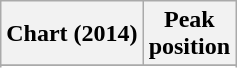<table class="wikitable sortable plainrowheaders" style="text-align:center">
<tr>
<th scope="col">Chart (2014)</th>
<th scope="col">Peak<br>position</th>
</tr>
<tr>
</tr>
<tr>
</tr>
<tr>
</tr>
<tr>
</tr>
<tr>
</tr>
<tr>
</tr>
<tr>
</tr>
<tr>
</tr>
<tr>
</tr>
<tr>
</tr>
<tr>
</tr>
<tr>
</tr>
<tr>
</tr>
</table>
